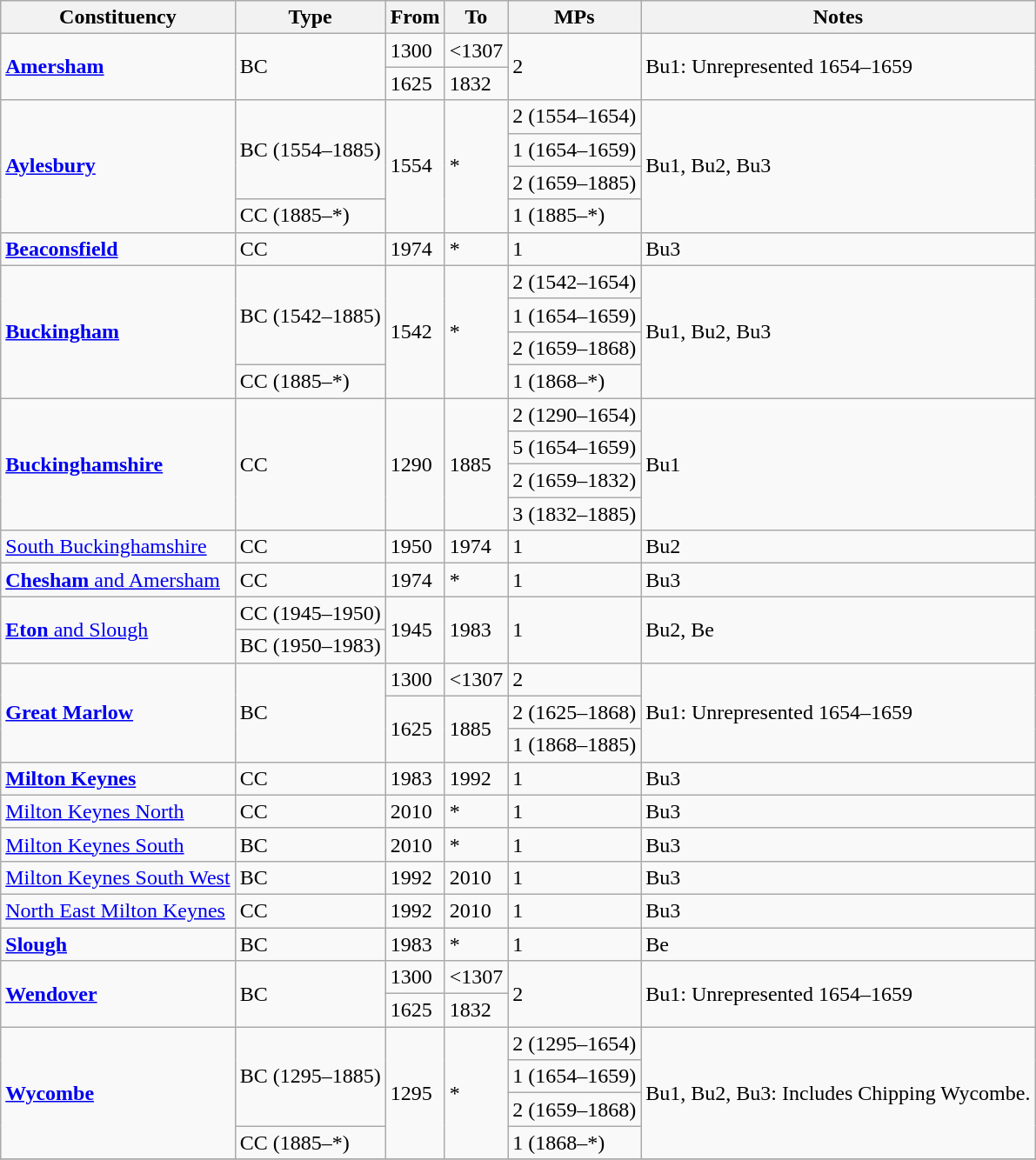<table class="wikitable">
<tr>
<th>Constituency</th>
<th>Type</th>
<th>From</th>
<th>To</th>
<th>MPs</th>
<th>Notes</th>
</tr>
<tr>
<td rowspan="2"><strong><a href='#'>Amersham</a></strong></td>
<td rowspan="2">BC</td>
<td>1300</td>
<td><1307</td>
<td rowspan="2">2</td>
<td rowspan="2">Bu1: Unrepresented 1654–1659</td>
</tr>
<tr>
<td>1625</td>
<td>1832</td>
</tr>
<tr>
<td rowspan="4"><strong><a href='#'>Aylesbury</a></strong></td>
<td rowspan="3">BC (1554–1885)</td>
<td rowspan="4">1554</td>
<td rowspan="4">*</td>
<td>2 (1554–1654)</td>
<td rowspan="4">Bu1, Bu2, Bu3</td>
</tr>
<tr>
<td>1 (1654–1659)</td>
</tr>
<tr>
<td>2 (1659–1885)</td>
</tr>
<tr>
<td>CC (1885–*)</td>
<td>1 (1885–*)</td>
</tr>
<tr>
<td><strong><a href='#'>Beaconsfield</a></strong></td>
<td>CC</td>
<td>1974</td>
<td>*</td>
<td>1</td>
<td>Bu3</td>
</tr>
<tr>
<td rowspan="4"><strong><a href='#'>Buckingham</a></strong></td>
<td rowspan="3">BC (1542–1885)</td>
<td rowspan="4">1542</td>
<td rowspan="4">*</td>
<td>2 (1542–1654)</td>
<td rowspan="4">Bu1, Bu2, Bu3</td>
</tr>
<tr>
<td>1 (1654–1659)</td>
</tr>
<tr>
<td>2 (1659–1868)</td>
</tr>
<tr>
<td>CC (1885–*)</td>
<td>1 (1868–*)</td>
</tr>
<tr>
<td rowspan="4"><strong><a href='#'>Buckinghamshire</a></strong></td>
<td rowspan="4">CC</td>
<td rowspan="4">1290</td>
<td rowspan="4">1885</td>
<td>2 (1290–1654)</td>
<td rowspan="4">Bu1</td>
</tr>
<tr>
<td>5 (1654–1659)</td>
</tr>
<tr>
<td>2 (1659–1832)</td>
</tr>
<tr>
<td>3 (1832–1885)</td>
</tr>
<tr>
<td><a href='#'>South Buckinghamshire</a></td>
<td>CC</td>
<td>1950</td>
<td>1974</td>
<td>1</td>
<td>Bu2</td>
</tr>
<tr>
<td><a href='#'><strong>Chesham</strong> and Amersham</a></td>
<td>CC</td>
<td>1974</td>
<td>*</td>
<td>1</td>
<td>Bu3</td>
</tr>
<tr>
<td rowspan="2"><a href='#'><strong>Eton</strong> and Slough</a></td>
<td>CC (1945–1950)</td>
<td rowspan="2">1945</td>
<td rowspan="2">1983</td>
<td rowspan="2">1</td>
<td rowspan="2">Bu2, Be</td>
</tr>
<tr>
<td>BC (1950–1983)</td>
</tr>
<tr>
<td rowspan="3"><strong><a href='#'>Great Marlow</a></strong></td>
<td rowspan="3">BC</td>
<td>1300</td>
<td><1307</td>
<td>2</td>
<td rowspan="3">Bu1: Unrepresented 1654–1659</td>
</tr>
<tr>
<td rowspan="2">1625</td>
<td rowspan="2">1885</td>
<td>2 (1625–1868)</td>
</tr>
<tr>
<td>1 (1868–1885)</td>
</tr>
<tr>
<td><strong><a href='#'>Milton Keynes</a></strong></td>
<td>CC</td>
<td>1983</td>
<td>1992</td>
<td>1</td>
<td>Bu3</td>
</tr>
<tr>
<td><a href='#'>Milton Keynes North</a></td>
<td>CC</td>
<td>2010</td>
<td>*</td>
<td>1</td>
<td>Bu3</td>
</tr>
<tr>
<td><a href='#'>Milton Keynes South</a></td>
<td>BC</td>
<td>2010</td>
<td>*</td>
<td>1</td>
<td>Bu3</td>
</tr>
<tr>
<td><a href='#'>Milton Keynes South West</a></td>
<td>BC</td>
<td>1992</td>
<td>2010</td>
<td>1</td>
<td>Bu3</td>
</tr>
<tr>
<td><a href='#'>North East Milton Keynes</a></td>
<td>CC</td>
<td>1992</td>
<td>2010</td>
<td>1</td>
<td>Bu3</td>
</tr>
<tr>
<td><strong><a href='#'>Slough</a></strong></td>
<td>BC</td>
<td>1983</td>
<td>*</td>
<td>1</td>
<td>Be</td>
</tr>
<tr>
<td rowspan="2"><strong><a href='#'>Wendover</a></strong></td>
<td rowspan="2">BC</td>
<td>1300</td>
<td><1307</td>
<td rowspan="2">2</td>
<td rowspan="2">Bu1: Unrepresented 1654–1659</td>
</tr>
<tr>
<td>1625</td>
<td>1832</td>
</tr>
<tr>
<td rowspan="4"><strong><a href='#'>Wycombe</a></strong></td>
<td rowspan="3">BC (1295–1885)</td>
<td rowspan="4">1295</td>
<td rowspan="4">*</td>
<td>2 (1295–1654)</td>
<td rowspan="4">Bu1, Bu2, Bu3: Includes Chipping Wycombe.</td>
</tr>
<tr>
<td>1 (1654–1659)</td>
</tr>
<tr>
<td>2 (1659–1868)</td>
</tr>
<tr>
<td>CC (1885–*)</td>
<td>1 (1868–*)</td>
</tr>
<tr>
</tr>
</table>
